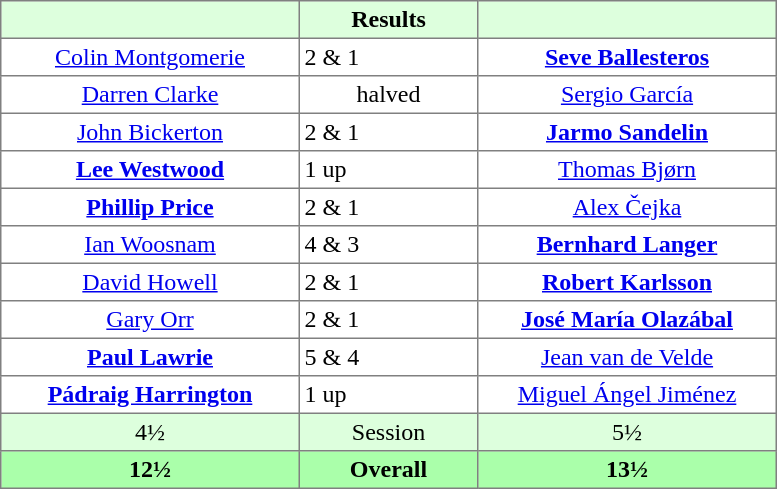<table border="1" cellpadding="3" style="border-collapse:collapse; text-align:center;">
<tr style="background:#ddffdd;">
<th style="width:12em;"> </th>
<th style="width:7em;">Results</th>
<th style="width:12em;"></th>
</tr>
<tr>
<td><a href='#'>Colin Montgomerie</a></td>
<td align=left> 2 & 1</td>
<td><strong><a href='#'>Seve Ballesteros</a></strong></td>
</tr>
<tr>
<td><a href='#'>Darren Clarke</a></td>
<td>halved</td>
<td><a href='#'>Sergio García</a></td>
</tr>
<tr>
<td><a href='#'>John Bickerton</a></td>
<td align=left> 2 & 1</td>
<td><strong><a href='#'>Jarmo Sandelin</a></strong></td>
</tr>
<tr>
<td><strong><a href='#'>Lee Westwood</a></strong></td>
<td align=left> 1 up</td>
<td><a href='#'>Thomas Bjørn</a></td>
</tr>
<tr>
<td><strong><a href='#'>Phillip Price</a></strong></td>
<td align=left> 2 & 1</td>
<td><a href='#'>Alex Čejka</a></td>
</tr>
<tr>
<td><a href='#'>Ian Woosnam</a></td>
<td align=left> 4 & 3</td>
<td><strong><a href='#'>Bernhard Langer</a></strong></td>
</tr>
<tr>
<td><a href='#'>David Howell</a></td>
<td align=left> 2 & 1</td>
<td><strong><a href='#'>Robert Karlsson</a></strong></td>
</tr>
<tr>
<td><a href='#'>Gary Orr</a></td>
<td align=left> 2 & 1</td>
<td><strong><a href='#'>José María Olazábal</a></strong></td>
</tr>
<tr>
<td><strong><a href='#'>Paul Lawrie</a></strong></td>
<td align=left> 5 & 4</td>
<td><a href='#'>Jean van de Velde</a></td>
</tr>
<tr>
<td><strong><a href='#'>Pádraig Harrington</a></strong></td>
<td align=left> 1 up</td>
<td><a href='#'>Miguel Ángel Jiménez</a></td>
</tr>
<tr style="background:#ddffdd;">
<td>4½</td>
<td>Session</td>
<td>5½</td>
</tr>
<tr style="background:#aaffaa;">
<th>12½</th>
<th>Overall</th>
<th>13½</th>
</tr>
</table>
